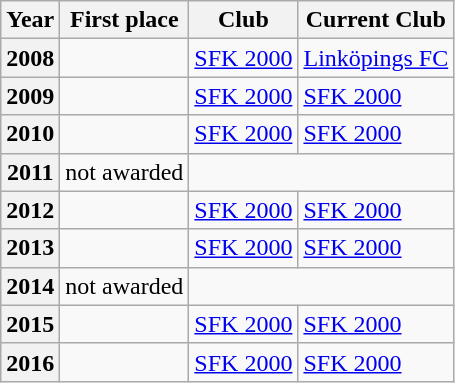<table class="wikitable plainrowheaders sortable">
<tr>
<th scope=col>Year</th>
<th scope=col>First place</th>
<th scope=col>Club</th>
<th scope=col>Current Club</th>
</tr>
<tr>
<th scope=row style=text-align:center>2008</th>
<td></td>
<td> <a href='#'>SFK 2000</a></td>
<td> <a href='#'>Linköpings FC</a></td>
</tr>
<tr>
<th scope=row style=text-align:center>2009</th>
<td></td>
<td> <a href='#'>SFK 2000</a></td>
<td> <a href='#'>SFK 2000</a></td>
</tr>
<tr>
<th scope=row style=text-align:center>2010</th>
<td></td>
<td> <a href='#'>SFK 2000</a></td>
<td> <a href='#'>SFK 2000</a></td>
</tr>
<tr>
<th scope=row style=text-align:center>2011</th>
<td>not awarded</td>
</tr>
<tr>
<th scope=row style=text-align:center>2012</th>
<td></td>
<td> <a href='#'>SFK 2000</a></td>
<td> <a href='#'>SFK 2000</a></td>
</tr>
<tr>
<th scope=row style=text-align:center>2013</th>
<td></td>
<td> <a href='#'>SFK 2000</a></td>
<td> <a href='#'>SFK 2000</a></td>
</tr>
<tr>
<th scope=row style=text-align:center>2014</th>
<td>not awarded</td>
</tr>
<tr>
<th scope=row style=text-align:center>2015</th>
<td></td>
<td> <a href='#'>SFK 2000</a></td>
<td> <a href='#'>SFK 2000</a></td>
</tr>
<tr>
<th scope=row style=text-align:center>2016</th>
<td></td>
<td> <a href='#'>SFK 2000</a></td>
<td> <a href='#'>SFK 2000</a></td>
</tr>
</table>
